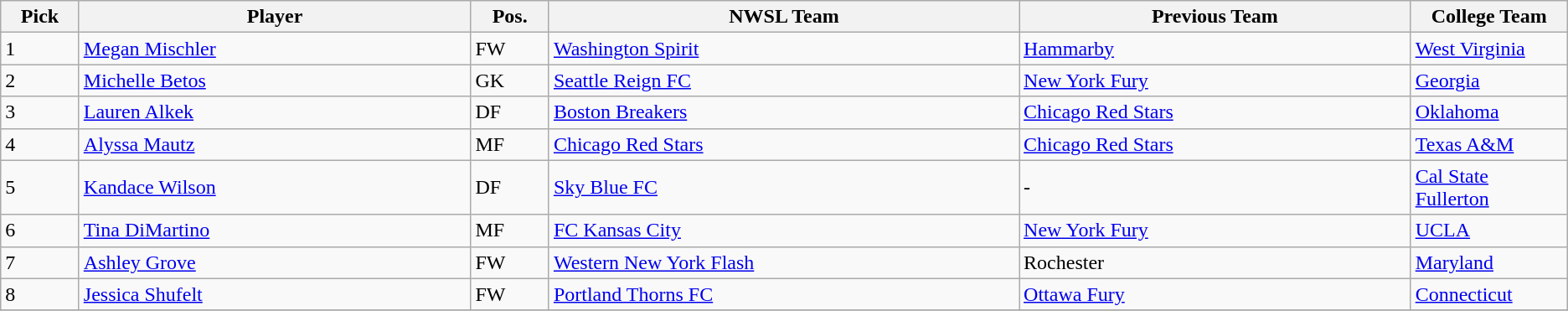<table class="wikitable">
<tr>
<th width="5%">Pick</th>
<th width="25%">Player</th>
<th width="5%">Pos.</th>
<th width="30%">NWSL Team</th>
<th width="25%">Previous Team</th>
<th width="25%">College Team</th>
</tr>
<tr>
<td>1</td>
<td><a href='#'>Megan Mischler</a></td>
<td>FW</td>
<td><a href='#'>Washington Spirit</a></td>
<td><a href='#'>Hammarby</a></td>
<td><a href='#'>West Virginia</a></td>
</tr>
<tr>
<td>2</td>
<td><a href='#'>Michelle Betos</a></td>
<td>GK</td>
<td><a href='#'>Seattle Reign FC</a></td>
<td><a href='#'>New York Fury</a></td>
<td><a href='#'>Georgia</a></td>
</tr>
<tr>
<td>3</td>
<td><a href='#'>Lauren Alkek</a></td>
<td>DF</td>
<td><a href='#'>Boston Breakers</a></td>
<td><a href='#'>Chicago Red Stars</a></td>
<td><a href='#'>Oklahoma</a></td>
</tr>
<tr>
<td>4</td>
<td><a href='#'>Alyssa Mautz</a></td>
<td>MF</td>
<td><a href='#'>Chicago Red Stars</a></td>
<td><a href='#'>Chicago Red Stars</a></td>
<td><a href='#'>Texas A&M</a></td>
</tr>
<tr>
<td>5</td>
<td><a href='#'>Kandace Wilson</a></td>
<td>DF</td>
<td><a href='#'>Sky Blue FC</a></td>
<td>-</td>
<td><a href='#'>Cal State Fullerton</a></td>
</tr>
<tr>
<td>6</td>
<td><a href='#'>Tina DiMartino</a></td>
<td>MF</td>
<td><a href='#'>FC Kansas City</a></td>
<td><a href='#'>New York Fury</a></td>
<td><a href='#'>UCLA</a></td>
</tr>
<tr>
<td>7</td>
<td><a href='#'>Ashley Grove</a></td>
<td>FW</td>
<td><a href='#'>Western New York Flash</a></td>
<td>Rochester</td>
<td><a href='#'>Maryland</a></td>
</tr>
<tr>
<td>8</td>
<td><a href='#'>Jessica Shufelt</a></td>
<td>FW</td>
<td><a href='#'>Portland Thorns FC</a></td>
<td><a href='#'>Ottawa Fury</a></td>
<td><a href='#'>Connecticut</a></td>
</tr>
<tr>
</tr>
</table>
